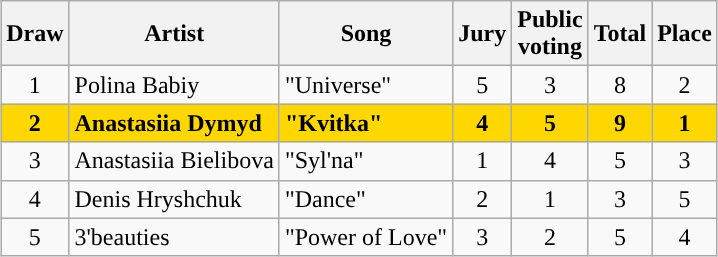<table class="sortable wikitable plainrowheaders" style="margin: 1em auto 1em auto; text-align:center">
<tr>
<th scope="col">Draw</th>
<th scope="col">Artist</th>
<th scope="col">Song</th>
<th scope="col">Jury</th>
<th scope="col">Public<br>voting</th>
<th scope="col">Total</th>
<th scope="col">Place</th>
</tr>
<tr>
<td scope="row" style="text-align:center;">1</td>
<td align="left">Polina Babiy</td>
<td align="left">"Universe"</td>
<td>5</td>
<td>3</td>
<td>8</td>
<td>2</td>
</tr>
<tr bgcolor="gold">
<td scope="row" style="text-align:center;"><strong>2</strong></td>
<td align="left"><strong>Anastasiia Dymyd</strong></td>
<td align="left"><strong>"Kvitka" </strong></td>
<td><strong>4</strong></td>
<td><strong>5</strong></td>
<td><strong>9</strong></td>
<td><strong>1</strong></td>
</tr>
<tr>
<td scope="row" style="text-align:center;">3</td>
<td align="left">Anastasiia Bielibova</td>
<td align="left">"Syl'na" </td>
<td>1</td>
<td>4</td>
<td>5</td>
<td>3</td>
</tr>
<tr>
<td scope="row" style="text-align:center;">4</td>
<td align="left">Denis Hryshchuk</td>
<td align="left">"Dance"</td>
<td>2</td>
<td>1</td>
<td>3</td>
<td>5</td>
</tr>
<tr>
<td scope="row" style="text-align:center;">5</td>
<td align="left">3'beauties</td>
<td align="left">"Power of Love"</td>
<td>3</td>
<td>2</td>
<td>5</td>
<td>4</td>
</tr>
</table>
